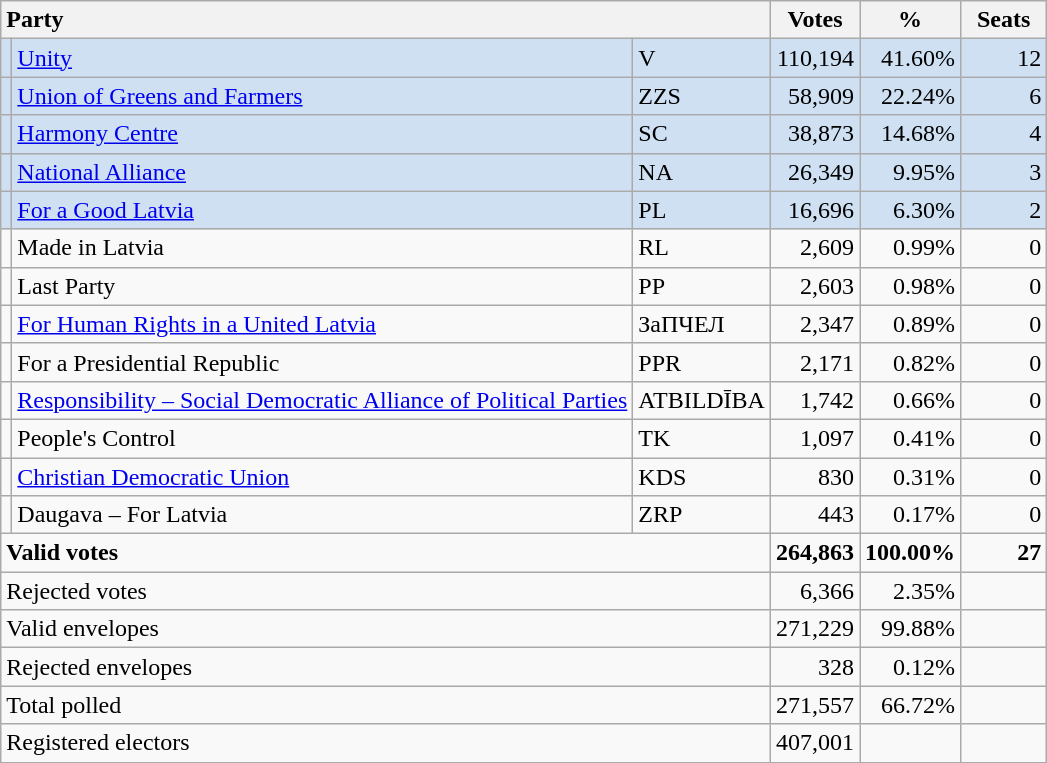<table class="wikitable" border="1" style="text-align:right;">
<tr>
<th style="text-align:left;" colspan=3>Party</th>
<th align=center width="50">Votes</th>
<th align=center width="50">%</th>
<th align=center width="50">Seats</th>
</tr>
<tr style="background:#CEE0F2;">
<td></td>
<td align=left><a href='#'>Unity</a></td>
<td align=left>V</td>
<td>110,194</td>
<td>41.60%</td>
<td>12</td>
</tr>
<tr style="background:#CEE0F2;">
<td></td>
<td align=left><a href='#'>Union of Greens and Farmers</a></td>
<td align=left>ZZS</td>
<td>58,909</td>
<td>22.24%</td>
<td>6</td>
</tr>
<tr style="background:#CEE0F2;">
<td></td>
<td align=left><a href='#'>Harmony Centre</a></td>
<td align=left>SC</td>
<td>38,873</td>
<td>14.68%</td>
<td>4</td>
</tr>
<tr style="background:#CEE0F2;">
<td></td>
<td align=left><a href='#'>National Alliance</a></td>
<td align=left>NA</td>
<td>26,349</td>
<td>9.95%</td>
<td>3</td>
</tr>
<tr style="background:#CEE0F2;">
<td></td>
<td align=left><a href='#'>For a Good Latvia</a></td>
<td align=left>PL</td>
<td>16,696</td>
<td>6.30%</td>
<td>2</td>
</tr>
<tr>
<td></td>
<td align=left>Made in Latvia</td>
<td align=left>RL</td>
<td>2,609</td>
<td>0.99%</td>
<td>0</td>
</tr>
<tr>
<td></td>
<td align=left>Last Party</td>
<td align=left>PP</td>
<td>2,603</td>
<td>0.98%</td>
<td>0</td>
</tr>
<tr>
<td></td>
<td align=left><a href='#'>For Human Rights in a United Latvia</a></td>
<td align=left>ЗаПЧЕЛ</td>
<td>2,347</td>
<td>0.89%</td>
<td>0</td>
</tr>
<tr>
<td></td>
<td align=left>For a Presidential Republic</td>
<td align=left>PPR</td>
<td>2,171</td>
<td>0.82%</td>
<td>0</td>
</tr>
<tr>
<td></td>
<td align=left><a href='#'>Responsibility – Social Democratic Alliance of Political Parties</a></td>
<td align=left>ATBILDĪBA</td>
<td>1,742</td>
<td>0.66%</td>
<td>0</td>
</tr>
<tr>
<td></td>
<td align=left>People's Control</td>
<td align=left>TK</td>
<td>1,097</td>
<td>0.41%</td>
<td>0</td>
</tr>
<tr>
<td></td>
<td align=left><a href='#'>Christian Democratic Union</a></td>
<td align=left>KDS</td>
<td>830</td>
<td>0.31%</td>
<td>0</td>
</tr>
<tr>
<td></td>
<td align=left>Daugava – For Latvia</td>
<td align=left>ZRP</td>
<td>443</td>
<td>0.17%</td>
<td>0</td>
</tr>
<tr style="font-weight:bold">
<td align=left colspan=3>Valid votes</td>
<td>264,863</td>
<td>100.00%</td>
<td>27</td>
</tr>
<tr>
<td align=left colspan=3>Rejected votes</td>
<td>6,366</td>
<td>2.35%</td>
<td></td>
</tr>
<tr>
<td align=left colspan=3>Valid envelopes</td>
<td>271,229</td>
<td>99.88%</td>
<td></td>
</tr>
<tr>
<td align=left colspan=3>Rejected envelopes</td>
<td>328</td>
<td>0.12%</td>
<td></td>
</tr>
<tr>
<td align=left colspan=3>Total polled</td>
<td>271,557</td>
<td>66.72%</td>
<td></td>
</tr>
<tr>
<td align=left colspan=3>Registered electors</td>
<td>407,001</td>
<td></td>
<td></td>
</tr>
</table>
